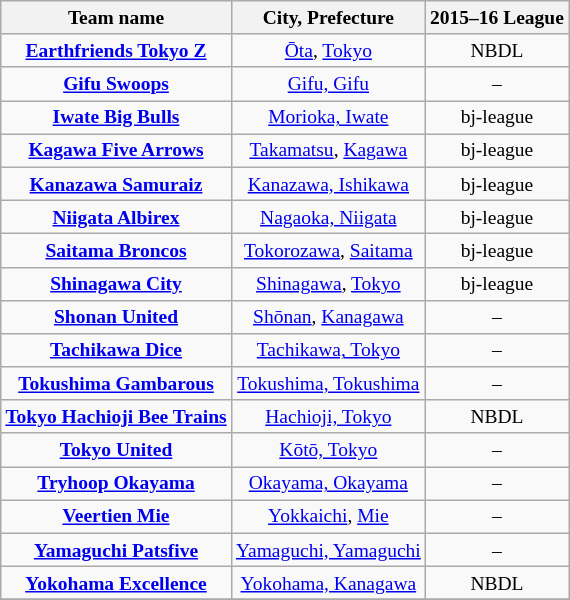<table class="wikitable" style="text-align: center; center; font-size: small;">
<tr>
<th style="white-space:nowrap">Team name</th>
<th style="white-space:nowrap">City, Prefecture</th>
<th style="white-space:nowrap">2015–16 League</th>
</tr>
<tr>
<td style="white-space:nowrap"><strong><a href='#'>Earthfriends Tokyo Z</a></strong></td>
<td><a href='#'>Ōta</a>, <a href='#'>Tokyo</a></td>
<td>NBDL</td>
</tr>
<tr>
<td style="white-space:nowrap"><strong><a href='#'>Gifu Swoops</a></strong></td>
<td><a href='#'>Gifu, Gifu</a></td>
<td>–</td>
</tr>
<tr>
<td style="white-space:nowrap"><strong><a href='#'>Iwate Big Bulls</a></strong></td>
<td><a href='#'>Morioka, Iwate</a></td>
<td>bj-league</td>
</tr>
<tr>
<td style="white-space:nowrap"><strong><a href='#'>Kagawa Five Arrows</a></strong></td>
<td><a href='#'>Takamatsu</a>, <a href='#'>Kagawa</a></td>
<td>bj-league</td>
</tr>
<tr>
<td style="white-space:nowrap"><strong><a href='#'>Kanazawa Samuraiz</a></strong></td>
<td><a href='#'>Kanazawa, Ishikawa</a></td>
<td>bj-league</td>
</tr>
<tr>
<td style="white-space:nowrap"><strong><a href='#'>Niigata Albirex</a></strong></td>
<td><a href='#'>Nagaoka, Niigata</a></td>
<td>bj-league</td>
</tr>
<tr>
<td style="white-space:nowrap"><strong> <a href='#'>Saitama Broncos</a></strong></td>
<td><a href='#'>Tokorozawa</a>, <a href='#'>Saitama</a></td>
<td>bj-league</td>
</tr>
<tr>
<td style="white-space:nowrap"><strong> <a href='#'>Shinagawa City</a></strong></td>
<td><a href='#'>Shinagawa</a>, <a href='#'>Tokyo</a></td>
<td>bj-league</td>
</tr>
<tr>
<td style="white-space:nowrap"><strong><a href='#'>Shonan United</a></strong></td>
<td><a href='#'>Shōnan</a>, <a href='#'>Kanagawa</a></td>
<td>–</td>
</tr>
<tr>
<td style="white-space:nowrap"><strong><a href='#'>Tachikawa Dice</a></strong></td>
<td><a href='#'>Tachikawa, Tokyo</a></td>
<td>–</td>
</tr>
<tr>
<td style="white-space:nowrap"><strong><a href='#'>Tokushima Gambarous</a></strong></td>
<td><a href='#'>Tokushima, Tokushima</a></td>
<td>–</td>
</tr>
<tr>
<td style="white-space:nowrap"><strong><a href='#'>Tokyo Hachioji Bee Trains</a></strong></td>
<td><a href='#'>Hachioji, Tokyo</a></td>
<td>NBDL</td>
</tr>
<tr>
<td style="white-space:nowrap"><strong><a href='#'>Tokyo United</a></strong></td>
<td><a href='#'>Kōtō, Tokyo</a></td>
<td>–</td>
</tr>
<tr>
<td style="white-space:nowrap"><strong><a href='#'>Tryhoop Okayama</a></strong></td>
<td><a href='#'>Okayama, Okayama</a></td>
<td>–</td>
</tr>
<tr>
<td style="white-space:nowrap"><strong><a href='#'>Veertien Mie</a></strong></td>
<td><a href='#'>Yokkaichi</a>, <a href='#'>Mie</a></td>
<td>–</td>
</tr>
<tr>
<td style="white-space:nowrap"><strong><a href='#'>Yamaguchi Patsfive</a></strong></td>
<td><a href='#'>Yamaguchi, Yamaguchi</a></td>
<td>–</td>
</tr>
<tr>
<td style="white-space:nowrap"><strong><a href='#'>Yokohama Excellence</a></strong></td>
<td><a href='#'>Yokohama, Kanagawa</a></td>
<td>NBDL</td>
</tr>
<tr>
</tr>
</table>
